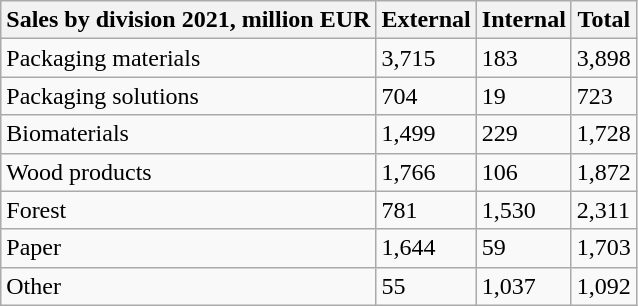<table class="wikitable">
<tr>
<th>Sales by division 2021, million EUR</th>
<th>External</th>
<th>Internal</th>
<th>Total</th>
</tr>
<tr>
<td>Packaging materials</td>
<td>3,715</td>
<td>183</td>
<td>3,898</td>
</tr>
<tr>
<td>Packaging solutions</td>
<td>704</td>
<td>19</td>
<td>723</td>
</tr>
<tr>
<td>Biomaterials</td>
<td>1,499</td>
<td>229</td>
<td>1,728</td>
</tr>
<tr>
<td>Wood products</td>
<td>1,766</td>
<td>106</td>
<td>1,872</td>
</tr>
<tr>
<td>Forest</td>
<td>781</td>
<td>1,530</td>
<td>2,311</td>
</tr>
<tr>
<td>Paper</td>
<td>1,644</td>
<td>59</td>
<td>1,703</td>
</tr>
<tr>
<td>Other</td>
<td>55</td>
<td>1,037</td>
<td>1,092</td>
</tr>
</table>
